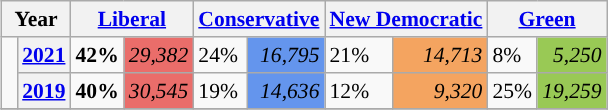<table class="wikitable" style="float:right; width:400; font-size:90%; margin-left:1em;">
<tr>
<th colspan="2" scope="col">Year</th>
<th colspan="2" scope="col"><a href='#'>Liberal</a></th>
<th colspan="2" scope="col"><a href='#'>Conservative</a></th>
<th colspan="2" scope="col"><a href='#'>New Democratic</a></th>
<th colspan="2" scope="col"><a href='#'>Green</a></th>
</tr>
<tr>
<td rowspan="2" style="width: 0.25em; background-color: "></td>
<th><a href='#'>2021</a></th>
<td><strong>42%</strong></td>
<td style="text-align:right; background:#EA6D6A;"><em>29,382</em></td>
<td>24%</td>
<td style="text-align:right; background:#6495ED;"><em>16,795</em></td>
<td>21%</td>
<td style="text-align:right; background:#F4A460;"><em>14,713</em></td>
<td>8%</td>
<td style="text-align:right; background:#99C955;"><em>5,250</em></td>
</tr>
<tr>
<th><a href='#'>2019</a></th>
<td><strong>40%</strong></td>
<td style="text-align:right; background:#EA6D6A;"><em>30,545</em></td>
<td>19%</td>
<td style="text-align:right; background:#6495ED;"><em>14,636</em></td>
<td>12%</td>
<td style="text-align:right; background:#F4A460;"><em>9,320</em></td>
<td>25%</td>
<td style="text-align:right; background:#99C955;"><em>19,259</em></td>
</tr>
<tr>
</tr>
</table>
